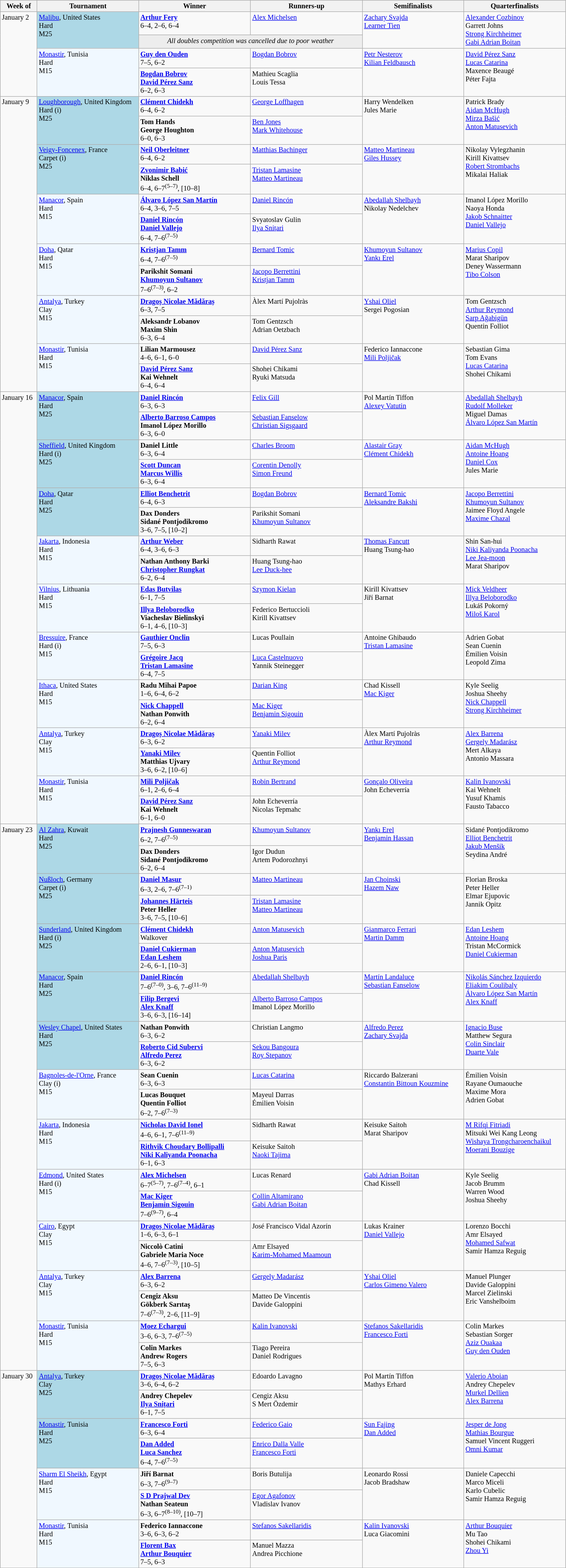<table class="wikitable" style="font-size:85%;">
<tr>
<th width="65">Week of</th>
<th style="width:190px;">Tournament</th>
<th style="width:210px;">Winner</th>
<th style="width:210px;">Runners-up</th>
<th style="width:190px;">Semifinalists</th>
<th style="width:190px;">Quarterfinalists</th>
</tr>
<tr style="vertical-align:top">
<td rowspan=4>January 2</td>
<td rowspan="2" style="background:lightblue;"><a href='#'>Malibu</a>, United States <br> Hard <br> M25 <br> </td>
<td><strong> <a href='#'>Arthur Fery</a></strong> <br> 6–4, 2–6, 6–4</td>
<td> <a href='#'>Alex Michelsen</a></td>
<td rowspan=2> <a href='#'>Zachary Svajda</a> <br>  <a href='#'>Learner Tien</a></td>
<td rowspan=2> <a href='#'>Alexander Cozbinov</a> <br>  Garrett Johns <br>  <a href='#'>Strong Kirchheimer</a> <br>  <a href='#'>Gabi Adrian Boitan</a></td>
</tr>
<tr style="vertical-align:top">
<td colspan=2 style="text-align:center; background:#ededed;"><em>All doubles competition was cancelled due to poor weather</em></td>
</tr>
<tr style="vertical-align:top">
<td rowspan="2" style="background:#f0f8ff;"><a href='#'>Monastir</a>, Tunisia <br> Hard <br> M15 <br> </td>
<td><strong> <a href='#'>Guy den Ouden</a></strong> <br> 7–5, 6–2</td>
<td> <a href='#'>Bogdan Bobrov</a></td>
<td rowspan=2> <a href='#'>Petr Nesterov</a> <br>  <a href='#'>Kilian Feldbausch</a></td>
<td rowspan=2> <a href='#'>David Pérez Sanz</a> <br>  <a href='#'>Lucas Catarina</a> <br>  Maxence Beaugé <br>  Péter Fajta</td>
</tr>
<tr style="vertical-align:top">
<td><strong> <a href='#'>Bogdan Bobrov</a> <br>  <a href='#'>David Pérez Sanz</a></strong> <br> 6–2, 6–3</td>
<td> Mathieu Scaglia <br>  Louis Tessa</td>
</tr>
<tr style="vertical-align:top">
<td rowspan=12>January 9</td>
<td rowspan="2" style="background:lightblue;"><a href='#'>Loughborough</a>, United Kingdom <br> Hard (i) <br> M25 <br> </td>
<td><strong> <a href='#'>Clément Chidekh</a></strong> <br> 6–4, 6–2</td>
<td> <a href='#'>George Loffhagen</a></td>
<td rowspan=2> Harry Wendelken <br>  Jules Marie</td>
<td rowspan=2> Patrick Brady <br>  <a href='#'>Aidan McHugh</a> <br>  <a href='#'>Mirza Bašić</a> <br>  <a href='#'>Anton Matusevich</a></td>
</tr>
<tr style="vertical-align:top">
<td><strong> Tom Hands <br>  George Houghton</strong> <br> 6–0, 6–3</td>
<td> <a href='#'>Ben Jones</a> <br>  <a href='#'>Mark Whitehouse</a></td>
</tr>
<tr style="vertical-align:top">
<td rowspan="2" style="background:lightblue;"><a href='#'>Veigy-Foncenex</a>, France <br> Carpet (i) <br> M25 <br> </td>
<td><strong> <a href='#'>Neil Oberleitner</a></strong> <br> 6–4, 6–2</td>
<td> <a href='#'>Matthias Bachinger</a></td>
<td rowspan=2> <a href='#'>Matteo Martineau</a> <br>  <a href='#'>Giles Hussey</a></td>
<td rowspan=2> Nikolay Vylegzhanin <br>  Kirill Kivattsev <br>  <a href='#'>Robert Strombachs</a> <br>  Mikalai Haliak</td>
</tr>
<tr style="vertical-align:top">
<td><strong> <a href='#'>Zvonimir Babić</a> <br>  Niklas Schell</strong> <br> 6–4, 6–7<sup>(5–7)</sup>, [10–8]</td>
<td> <a href='#'>Tristan Lamasine</a> <br>  <a href='#'>Matteo Martineau</a></td>
</tr>
<tr style="vertical-align:top">
<td rowspan="2" style="background:#f0f8ff;"><a href='#'>Manacor</a>, Spain <br> Hard <br> M15 <br> </td>
<td><strong> <a href='#'>Álvaro López San Martín</a></strong> <br> 6–4, 3–6, 7–5</td>
<td> <a href='#'>Daniel Rincón</a></td>
<td rowspan=2> <a href='#'>Abedallah Shelbayh</a> <br>  Nikolay Nedelchev</td>
<td rowspan=2> Imanol López Morillo <br>  Naoya Honda <br>  <a href='#'>Jakob Schnaitter</a> <br>  <a href='#'>Daniel Vallejo</a></td>
</tr>
<tr style="vertical-align:top">
<td><strong> <a href='#'>Daniel Rincón</a> <br>  <a href='#'>Daniel Vallejo</a></strong> <br> 6–4, 7–6<sup>(7–5)</sup></td>
<td> Svyatoslav Gulin <br>  <a href='#'>Ilya Snițari</a></td>
</tr>
<tr style="vertical-align:top">
<td rowspan="2" style="background:#f0f8ff;"><a href='#'>Doha</a>, Qatar <br> Hard <br> M15 <br> </td>
<td><strong> <a href='#'>Kristjan Tamm</a></strong> <br> 6–4, 7–6<sup>(7–5)</sup></td>
<td> <a href='#'>Bernard Tomic</a></td>
<td rowspan=2> <a href='#'>Khumoyun Sultanov</a> <br>  <a href='#'>Yankı Erel</a></td>
<td rowspan=2> <a href='#'>Marius Copil</a> <br>  Marat Sharipov <br>  Deney Wassermann <br>  <a href='#'>Tibo Colson</a></td>
</tr>
<tr style="vertical-align:top">
<td><strong> Parikshit Somani <br>  <a href='#'>Khumoyun Sultanov</a></strong> <br> 7–6<sup>(7–3)</sup>, 6–2</td>
<td> <a href='#'>Jacopo Berrettini</a> <br>  <a href='#'>Kristjan Tamm</a></td>
</tr>
<tr style="vertical-align:top">
<td rowspan="2" style="background:#f0f8ff;"><a href='#'>Antalya</a>, Turkey <br> Clay <br> M15 <br> </td>
<td><strong> <a href='#'>Dragoș Nicolae Mădăraș</a></strong> <br> 6–3, 7–5</td>
<td> Àlex Martí Pujolràs</td>
<td rowspan=2> <a href='#'>Yshai Oliel</a> <br>  Sergei Pogosian</td>
<td rowspan=2> Tom Gentzsch <br>  <a href='#'>Arthur Reymond</a> <br>  <a href='#'>Sarp Ağabigün</a> <br>  Quentin Folliot</td>
</tr>
<tr style="vertical-align:top">
<td><strong> Aleksandr Lobanov <br>  Maxim Shin</strong> <br> 6–3, 6–4</td>
<td> Tom Gentzsch <br>  Adrian Oetzbach</td>
</tr>
<tr style="vertical-align:top">
<td rowspan="2" style="background:#f0f8ff;"><a href='#'>Monastir</a>, Tunisia <br> Hard <br> M15 <br> </td>
<td><strong> Lilian Marmousez</strong> <br> 4–6, 6–1, 6–0</td>
<td> <a href='#'>David Pérez Sanz</a></td>
<td rowspan=2> Federico Iannaccone <br>  <a href='#'>Mili Poljičak</a></td>
<td rowspan=2> Sebastian Gima <br>  Tom Evans <br>  <a href='#'>Lucas Catarina</a> <br>  Shohei Chikami</td>
</tr>
<tr style="vertical-align:top">
<td><strong> <a href='#'>David Pérez Sanz</a> <br>  Kai Wehnelt</strong> <br> 6–4, 6–4</td>
<td> Shohei Chikami <br>  Ryuki Matsuda</td>
</tr>
<tr style="vertical-align:top">
<td rowspan=18>January 16</td>
<td rowspan="2" style="background:lightblue;"><a href='#'>Manacor</a>, Spain <br> Hard <br> M25 <br> </td>
<td><strong> <a href='#'>Daniel Rincón</a></strong> <br> 6–3, 6–3</td>
<td> <a href='#'>Felix Gill</a></td>
<td rowspan=2> Pol Martín Tiffon <br>  <a href='#'>Alexey Vatutin</a></td>
<td rowspan=2> <a href='#'>Abedallah Shelbayh</a> <br>  <a href='#'>Rudolf Molleker</a> <br>  Miguel Damas <br>  <a href='#'>Álvaro López San Martín</a></td>
</tr>
<tr style="vertical-align:top">
<td><strong> <a href='#'>Alberto Barroso Campos</a> <br>  Imanol López Morillo</strong> <br> 6–3, 6–0</td>
<td> <a href='#'>Sebastian Fanselow</a> <br>  <a href='#'>Christian Sigsgaard</a></td>
</tr>
<tr style="vertical-align:top">
<td rowspan="2" style="background:lightblue;"><a href='#'>Sheffield</a>, United Kingdom <br> Hard (i) <br> M25 <br> </td>
<td><strong> Daniel Little</strong> <br> 6–3, 6–4</td>
<td> <a href='#'>Charles Broom</a></td>
<td rowspan=2> <a href='#'>Alastair Gray</a> <br>  <a href='#'>Clément Chidekh</a></td>
<td rowspan=2> <a href='#'>Aidan McHugh</a> <br>  <a href='#'>Antoine Hoang</a> <br>  <a href='#'>Daniel Cox</a> <br>  Jules Marie</td>
</tr>
<tr style="vertical-align:top">
<td><strong> <a href='#'>Scott Duncan</a> <br>  <a href='#'>Marcus Willis</a></strong> <br> 6–3, 6–4</td>
<td> <a href='#'>Corentin Denolly</a> <br>  <a href='#'>Simon Freund</a></td>
</tr>
<tr style="vertical-align:top">
<td rowspan="2" style="background:lightblue;"><a href='#'>Doha</a>, Qatar <br> Hard <br> M25 <br> </td>
<td><strong> <a href='#'>Elliot Benchetrit</a></strong> <br> 6–4, 6–3</td>
<td> <a href='#'>Bogdan Bobrov</a></td>
<td rowspan=2> <a href='#'>Bernard Tomic</a> <br>  <a href='#'>Aleksandre Bakshi</a></td>
<td rowspan=2> <a href='#'>Jacopo Berrettini</a> <br>  <a href='#'>Khumoyun Sultanov</a> <br>  Jaimee Floyd Angele <br>  <a href='#'>Maxime Chazal</a></td>
</tr>
<tr style="vertical-align:top">
<td><strong> Dax Donders <br>  Sidané Pontjodikromo</strong> <br> 3–6, 7–5, [10–2]</td>
<td> Parikshit Somani <br>  <a href='#'>Khumoyun Sultanov</a></td>
</tr>
<tr style="vertical-align:top">
<td rowspan="2" style="background:#f0f8ff;"><a href='#'>Jakarta</a>, Indonesia <br> Hard <br> M15 <br> </td>
<td><strong> <a href='#'>Arthur Weber</a></strong> <br> 6–4, 3–6, 6–3</td>
<td> Sidharth Rawat</td>
<td rowspan=2> <a href='#'>Thomas Fancutt</a> <br>  Huang Tsung-hao</td>
<td rowspan=2> Shin San-hui <br>  <a href='#'>Niki Kaliyanda Poonacha</a> <br>  <a href='#'>Lee Jea-moon</a> <br>  Marat Sharipov</td>
</tr>
<tr style="vertical-align:top">
<td><strong> Nathan Anthony Barki <br>  <a href='#'>Christopher Rungkat</a></strong> <br> 6–2, 6–4</td>
<td> Huang Tsung-hao <br>  <a href='#'>Lee Duck-hee</a></td>
</tr>
<tr style="vertical-align:top">
<td rowspan="2" style="background:#f0f8ff;"><a href='#'>Vilnius</a>, Lithuania <br> Hard <br> M15 <br> </td>
<td><strong> <a href='#'>Edas Butvilas</a></strong> <br> 6–1, 7–5</td>
<td> <a href='#'>Szymon Kielan</a></td>
<td rowspan=2> Kirill Kivattsev <br>  Jiří Barnat</td>
<td rowspan=2> <a href='#'>Mick Veldheer</a> <br>  <a href='#'>Illya Beloborodko</a> <br>  Lukáš Pokorný <br>  <a href='#'>Miloš Karol</a></td>
</tr>
<tr style="vertical-align:top">
<td><strong> <a href='#'>Illya Beloborodko</a> <br>  Viacheslav Bielinskyi</strong> <br> 6–1, 4–6, [10–3]</td>
<td> Federico Bertuccioli <br>  Kirill Kivattsev</td>
</tr>
<tr style="vertical-align:top">
<td rowspan="2" style="background:#f0f8ff;"><a href='#'>Bressuire</a>, France <br> Hard (i) <br> M15 <br> </td>
<td><strong> <a href='#'>Gauthier Onclin</a></strong> <br> 7–5, 6–3</td>
<td> Lucas Poullain</td>
<td rowspan=2> Antoine Ghibaudo <br>  <a href='#'>Tristan Lamasine</a></td>
<td rowspan=2> Adrien Gobat <br>  Sean Cuenin <br>  Émilien Voisin <br>  Leopold Zima</td>
</tr>
<tr style="vertical-align:top">
<td><strong> <a href='#'>Grégoire Jacq</a> <br>  <a href='#'>Tristan Lamasine</a></strong> <br> 6–4, 7–5</td>
<td> <a href='#'>Luca Castelnuovo</a> <br>  Yannik Steinegger</td>
</tr>
<tr style="vertical-align:top">
<td rowspan="2" style="background:#f0f8ff;"><a href='#'>Ithaca</a>, United States <br> Hard <br> M15 <br> </td>
<td><strong> Radu Mihai Papoe</strong> <br> 1–6, 6–4, 6–2</td>
<td> <a href='#'>Darian King</a></td>
<td rowspan=2> Chad Kissell <br>  <a href='#'>Mac Kiger</a></td>
<td rowspan=2> Kyle Seelig <br>  Joshua Sheehy <br>  <a href='#'>Nick Chappell</a> <br>  <a href='#'>Strong Kirchheimer</a></td>
</tr>
<tr style="vertical-align:top">
<td><strong> <a href='#'>Nick Chappell</a> <br>  Nathan Ponwith</strong> <br> 6–2, 6–4</td>
<td> <a href='#'>Mac Kiger</a> <br>  <a href='#'>Benjamin Sigouin</a></td>
</tr>
<tr style="vertical-align:top">
<td rowspan="2" style="background:#f0f8ff;"><a href='#'>Antalya</a>, Turkey <br> Clay <br> M15 <br> </td>
<td><strong> <a href='#'>Dragoș Nicolae Mădăraș</a></strong> <br> 6–3, 6–2</td>
<td> <a href='#'>Yanaki Milev</a></td>
<td rowspan=2> Àlex Martí Pujolràs <br>  <a href='#'>Arthur Reymond</a></td>
<td rowspan=2> <a href='#'>Alex Barrena</a> <br>  <a href='#'>Gergely Madarász</a> <br>  Mert Alkaya <br>  Antonio Massara</td>
</tr>
<tr style="vertical-align:top">
<td><strong> <a href='#'>Yanaki Milev</a> <br>  Matthias Ujvary</strong> <br> 3–6, 6–2, [10–6]</td>
<td> Quentin Folliot <br>  <a href='#'>Arthur Reymond</a></td>
</tr>
<tr style="vertical-align:top">
<td rowspan="2" style="background:#f0f8ff;"><a href='#'>Monastir</a>, Tunisia <br> Hard <br> M15 <br> </td>
<td><strong> <a href='#'>Mili Poljičak</a></strong> <br> 6–1, 2–6, 6–4</td>
<td> <a href='#'>Robin Bertrand</a></td>
<td rowspan=2> <a href='#'>Gonçalo Oliveira</a> <br>  John Echeverría</td>
<td rowspan=2> <a href='#'>Kalin Ivanovski</a> <br>  Kai Wehnelt <br>  Yusuf Khamis <br>  Fausto Tabacco</td>
</tr>
<tr style="vertical-align:top">
<td><strong> <a href='#'>David Pérez Sanz</a> <br>  Kai Wehnelt</strong> <br> 6–1, 6–0</td>
<td> John Echeverría <br>  Nicolas Tepmahc</td>
</tr>
<tr style="vertical-align:top">
<td rowspan=22>January 23</td>
<td rowspan="2" style="background:lightblue;"><a href='#'>Al Zahra</a>, Kuwait <br> Hard <br> M25 <br> </td>
<td><strong> <a href='#'>Prajnesh Gunneswaran</a></strong> <br> 6–2, 7–6<sup>(7–5)</sup></td>
<td> <a href='#'>Khumoyun Sultanov</a></td>
<td rowspan=2> <a href='#'>Yankı Erel</a> <br>  <a href='#'>Benjamin Hassan</a></td>
<td rowspan=2> Sidané Pontjodikromo <br>  <a href='#'>Elliot Benchetrit</a> <br>  <a href='#'>Jakub Menšík</a> <br>  Seydina André</td>
</tr>
<tr style="vertical-align:top">
<td><strong> Dax Donders <br>  Sidané Pontjodikromo</strong> <br> 6–2, 6–4</td>
<td> Igor Dudun <br>  Artem Podorozhnyi</td>
</tr>
<tr style="vertical-align:top">
<td rowspan="2" style="background:lightblue;"><a href='#'>Nußloch</a>, Germany <br> Carpet (i) <br> M25 <br> </td>
<td><strong> <a href='#'>Daniel Masur</a></strong> <br> 6–3, 2–6, 7–6<sup>(7–1)</sup></td>
<td> <a href='#'>Matteo Martineau</a></td>
<td rowspan=2> <a href='#'>Jan Choinski</a> <br>  <a href='#'>Hazem Naw</a></td>
<td rowspan=2> Florian Broska <br>  Peter Heller <br>  Elmar Ejupovic <br>  Jannik Opitz</td>
</tr>
<tr style="vertical-align:top">
<td><strong> <a href='#'>Johannes Härteis</a> <br>  Peter Heller</strong> <br> 3–6, 7–5, [10–6]</td>
<td> <a href='#'>Tristan Lamasine</a> <br>  <a href='#'>Matteo Martineau</a></td>
</tr>
<tr style="vertical-align:top">
<td rowspan="2" style="background:lightblue;"><a href='#'>Sunderland</a>, United Kingdom <br> Hard (i) <br> M25 <br> </td>
<td><strong> <a href='#'>Clément Chidekh</a></strong> <br> Walkover</td>
<td> <a href='#'>Anton Matusevich</a></td>
<td rowspan=2> <a href='#'>Gianmarco Ferrari</a> <br>  <a href='#'>Martin Damm</a></td>
<td rowspan=2> <a href='#'>Edan Leshem</a> <br>  <a href='#'>Antoine Hoang</a> <br>  Tristan McCormick <br>  <a href='#'>Daniel Cukierman</a></td>
</tr>
<tr style="vertical-align:top">
<td><strong> <a href='#'>Daniel Cukierman</a> <br>  <a href='#'>Edan Leshem</a></strong> <br> 2–6, 6–1, [10–3]</td>
<td> <a href='#'>Anton Matusevich</a> <br>  <a href='#'>Joshua Paris</a></td>
</tr>
<tr style="vertical-align:top">
<td rowspan="2" style="background:lightblue;"><a href='#'>Manacor</a>, Spain <br> Hard <br> M25 <br> </td>
<td><strong> <a href='#'>Daniel Rincón</a></strong> <br> 7–6<sup>(7–0)</sup>, 3–6, 7–6<sup>(11–9)</sup></td>
<td> <a href='#'>Abedallah Shelbayh</a></td>
<td rowspan=2> <a href='#'>Martín Landaluce</a> <br>  <a href='#'>Sebastian Fanselow</a></td>
<td rowspan=2> <a href='#'>Nikolás Sánchez Izquierdo</a> <br>  <a href='#'>Eliakim Coulibaly</a> <br>  <a href='#'>Álvaro López San Martín</a> <br>  <a href='#'>Alex Knaff</a></td>
</tr>
<tr style="vertical-align:top">
<td><strong> <a href='#'>Filip Bergevi</a> <br>  <a href='#'>Alex Knaff</a></strong> <br> 3–6, 6–3, [16–14]</td>
<td> <a href='#'>Alberto Barroso Campos</a> <br>  Imanol López Morillo</td>
</tr>
<tr style="vertical-align:top">
<td rowspan="2" style="background:lightblue;"><a href='#'>Wesley Chapel</a>, United States <br> Hard <br> M25 <br> </td>
<td><strong> Nathan Ponwith</strong> <br> 6–3, 6–2</td>
<td> Christian Langmo</td>
<td rowspan=2> <a href='#'>Alfredo Perez</a> <br>  <a href='#'>Zachary Svajda</a></td>
<td rowspan=2> <a href='#'>Ignacio Buse</a> <br>  Matthew Segura <br>  <a href='#'>Colin Sinclair</a> <br>  <a href='#'>Duarte Vale</a></td>
</tr>
<tr style="vertical-align:top">
<td><strong> <a href='#'>Roberto Cid Subervi</a> <br>  <a href='#'>Alfredo Perez</a></strong> <br> 6–3, 6–2</td>
<td> <a href='#'>Sekou Bangoura</a> <br> <a href='#'>Roy Stepanov</a></td>
</tr>
<tr style="vertical-align:top">
<td rowspan="2" style="background:#f0f8ff;"><a href='#'>Bagnoles-de-l'Orne</a>, France <br> Clay (i) <br> M15 <br> </td>
<td><strong> Sean Cuenin</strong> <br> 6–3, 6–3</td>
<td> <a href='#'>Lucas Catarina</a></td>
<td rowspan=2> Riccardo Balzerani <br>  <a href='#'>Constantin Bittoun Kouzmine</a></td>
<td rowspan=2> Émilien Voisin <br>  Rayane Oumaouche <br>  Maxime Mora <br>  Adrien Gobat</td>
</tr>
<tr style="vertical-align:top">
<td><strong> Lucas Bouquet <br>  Quentin Folliot</strong> <br> 6–2, 7–6<sup>(7–3)</sup></td>
<td> Mayeul Darras <br>  Émilien Voisin</td>
</tr>
<tr style="vertical-align:top">
<td rowspan="2" style="background:#f0f8ff;"><a href='#'>Jakarta</a>, Indonesia <br> Hard <br> M15 <br> </td>
<td><strong> <a href='#'>Nicholas David Ionel</a></strong> <br> 4–6, 6–1, 7–6<sup>(11–9)</sup></td>
<td> Sidharth Rawat</td>
<td rowspan=2> Keisuke Saitoh <br>  Marat Sharipov</td>
<td rowspan=2> <a href='#'>M Rifqi Fitriadi</a> <br>  Mitsuki Wei Kang Leong <br>  <a href='#'>Wishaya Trongcharoenchaikul</a> <br>  <a href='#'>Moerani Bouzige</a></td>
</tr>
<tr style="vertical-align:top">
<td><strong> <a href='#'>Rithvik Choudary Bollipalli</a> <br>  <a href='#'>Niki Kaliyanda Poonacha</a></strong> <br> 6–1, 6–3</td>
<td> Keisuke Saitoh <br>  <a href='#'>Naoki Tajima</a></td>
</tr>
<tr style="vertical-align:top">
<td rowspan="2" style="background:#f0f8ff;"><a href='#'>Edmond</a>, United States <br> Hard (i) <br> M15 <br> </td>
<td><strong> <a href='#'>Alex Michelsen</a></strong> <br> 6–7<sup>(5–7)</sup>, 7–6<sup>(7–4)</sup>, 6–1</td>
<td> Lucas Renard</td>
<td rowspan=2> <a href='#'>Gabi Adrian Boitan</a> <br>  Chad Kissell</td>
<td rowspan=2> Kyle Seelig <br>  Jacob Brumm <br>  Warren Wood <br>  Joshua Sheehy</td>
</tr>
<tr style="vertical-align:top">
<td><strong> <a href='#'>Mac Kiger</a> <br>  <a href='#'>Benjamin Sigouin</a></strong> <br> 7–6<sup>(9–7)</sup>, 6–4</td>
<td> <a href='#'>Collin Altamirano</a> <br> <a href='#'>Gabi Adrian Boitan</a></td>
</tr>
<tr style="vertical-align:top">
<td rowspan="2" style="background:#f0f8ff;"><a href='#'>Cairo</a>, Egypt <br> Clay <br> M15 <br> </td>
<td><strong> <a href='#'>Dragoș Nicolae Mădăraș</a></strong> <br> 1–6, 6–3, 6–1</td>
<td> José Francisco Vidal Azorín</td>
<td rowspan=2> Lukas Krainer <br>  <a href='#'>Daniel Vallejo</a></td>
<td rowspan=2> Lorenzo Bocchi <br>  Amr Elsayed <br>  <a href='#'>Mohamed Safwat</a> <br>  Samir Hamza Reguig</td>
</tr>
<tr style="vertical-align:top">
<td><strong> Niccolò Catini <br>  Gabriele Maria Noce</strong> <br> 4–6, 7–6<sup>(7–3)</sup>, [10–5]</td>
<td> Amr Elsayed <br>  <a href='#'>Karim-Mohamed Maamoun</a></td>
</tr>
<tr style="vertical-align:top">
<td rowspan="2" style="background:#f0f8ff;"><a href='#'>Antalya</a>, Turkey <br> Clay <br> M15 <br> </td>
<td><strong> <a href='#'>Alex Barrena</a></strong> <br> 6–3, 6–2</td>
<td> <a href='#'>Gergely Madarász</a></td>
<td rowspan=2> <a href='#'>Yshai Oliel</a> <br>  <a href='#'>Carlos Gimeno Valero</a></td>
<td rowspan=2> Manuel Plunger <br>  Davide Galoppini <br>  Marcel Zielinski <br>  Eric Vanshelboim</td>
</tr>
<tr style="vertical-align:top">
<td><strong> Cengiz Aksu <br>  Gökberk Sarıtaş</strong> <br> 7–6<sup>(7–3)</sup>, 2–6, [11–9]</td>
<td> Matteo De Vincentis <br>  Davide Galoppini</td>
</tr>
<tr style="vertical-align:top">
<td rowspan="2" style="background:#f0f8ff;"><a href='#'>Monastir</a>, Tunisia <br> Hard <br> M15 <br> </td>
<td><strong> <a href='#'>Moez Echargui</a></strong> <br> 3–6, 6–3, 7–6<sup>(7–5)</sup></td>
<td> <a href='#'>Kalin Ivanovski</a></td>
<td rowspan=2> <a href='#'>Stefanos Sakellaridis</a> <br>  <a href='#'>Francesco Forti</a></td>
<td rowspan=2> Colin Markes <br>  Sebastian Sorger <br>  <a href='#'>Aziz Ouakaa</a> <br>  <a href='#'>Guy den Ouden</a></td>
</tr>
<tr style="vertical-align:top">
<td><strong> Colin Markes <br>  Andrew Rogers</strong> <br> 7–5, 6–3</td>
<td> Tiago Pereira <br>  Daniel Rodrigues</td>
</tr>
<tr style="vertical-align:top">
<td rowspan=8>January 30</td>
<td rowspan="2" style="background:lightblue;"><a href='#'>Antalya</a>, Turkey <br> Clay <br> M25 <br> </td>
<td><strong> <a href='#'>Dragoș Nicolae Mădăraș</a></strong> <br> 3–6, 6–4, 6–2</td>
<td> Edoardo Lavagno</td>
<td rowspan=2> Pol Martín Tiffon <br>  Mathys Erhard</td>
<td rowspan=2> <a href='#'>Valerio Aboian</a> <br>  Andrey Chepelev <br>  <a href='#'>Murkel Dellien</a> <br>  <a href='#'>Alex Barrena</a></td>
</tr>
<tr style="vertical-align:top">
<td><strong> Andrey Chepelev <br>  <a href='#'>Ilya Snițari</a></strong> <br> 6–1, 7–5</td>
<td> Cengiz Aksu <br> S Mert Özdemir</td>
</tr>
<tr style="vertical-align:top">
<td rowspan="2" style="background:lightblue;"><a href='#'>Monastir</a>, Tunisia <br> Hard <br> M25 <br> </td>
<td><strong> <a href='#'>Francesco Forti</a></strong> <br> 6–3, 6–4</td>
<td> <a href='#'>Federico Gaio</a></td>
<td rowspan=2> <a href='#'>Sun Fajing</a> <br>  <a href='#'>Dan Added</a></td>
<td rowspan=2> <a href='#'>Jesper de Jong</a> <br>  <a href='#'>Mathias Bourgue</a> <br>  Samuel Vincent Ruggeri <br>  <a href='#'>Omni Kumar</a></td>
</tr>
<tr style="vertical-align:top">
<td><strong> <a href='#'>Dan Added</a> <br>  <a href='#'>Luca Sanchez</a></strong> <br> 6–4, 7–6<sup>(7–5)</sup></td>
<td> <a href='#'>Enrico Dalla Valle</a> <br> <a href='#'>Francesco Forti</a></td>
</tr>
<tr style="vertical-align:top">
<td rowspan="2" style="background:#f0f8ff;"><a href='#'>Sharm El Sheikh</a>, Egypt <br> Hard <br> M15 <br> </td>
<td><strong> Jiří Barnat</strong> <br> 6–3, 7–6<sup>(9–7)</sup></td>
<td> Boris Butulija</td>
<td rowspan=2> Leonardo Rossi <br>  Jacob Bradshaw</td>
<td rowspan=2> Daniele Capecchi <br>  Marco Miceli <br>  Karlo Cubelic <br>  Samir Hamza Reguig</td>
</tr>
<tr style="vertical-align:top">
<td><strong> <a href='#'>S D Prajwal Dev</a> <br>  Nathan Seateun</strong> <br> 6–3, 6–7<sup>(8–10)</sup>, [10–7]</td>
<td> <a href='#'>Egor Agafonov</a> <br> Vladislav Ivanov</td>
</tr>
<tr style="vertical-align:top">
<td rowspan="2" style="background:#f0f8ff;"><a href='#'>Monastir</a>, Tunisia <br> Hard <br> M15 <br> </td>
<td><strong> Federico Iannaccone</strong> <br> 3–6, 6–3, 6–2</td>
<td> <a href='#'>Stefanos Sakellaridis</a></td>
<td rowspan=2> <a href='#'>Kalin Ivanovski</a> <br>  Luca Giacomini</td>
<td rowspan=2> <a href='#'>Arthur Bouquier</a> <br>  Mu Tao <br>  Shohei Chikami <br>  <a href='#'>Zhou Yi</a></td>
</tr>
<tr style="vertical-align:top">
<td><strong> <a href='#'>Florent Bax</a> <br>  <a href='#'>Arthur Bouquier</a></strong> <br> 7–5, 6–3</td>
<td> Manuel Mazza <br> Andrea Picchione</td>
</tr>
<tr style="vertical-align:top">
</tr>
</table>
